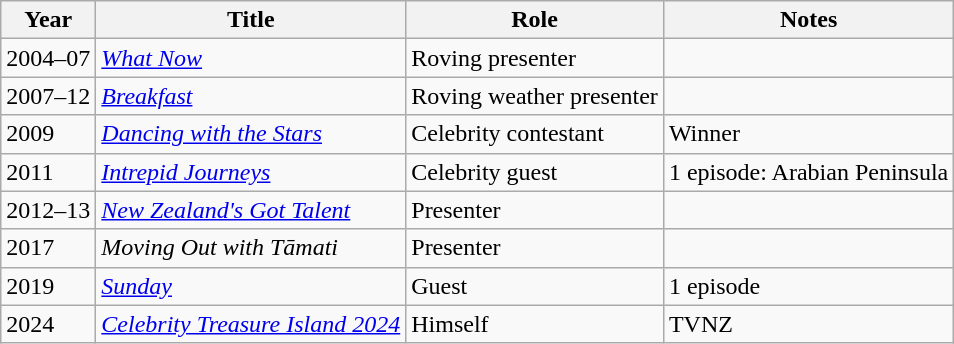<table class="wikitable sortable">
<tr>
<th>Year</th>
<th>Title</th>
<th>Role</th>
<th class="unsortable">Notes</th>
</tr>
<tr>
<td>2004–07</td>
<td><em><a href='#'>What Now</a></em></td>
<td>Roving presenter</td>
<td></td>
</tr>
<tr>
<td>2007–12</td>
<td><em><a href='#'>Breakfast</a></em></td>
<td>Roving weather presenter</td>
<td></td>
</tr>
<tr>
<td>2009</td>
<td><a href='#'><em>Dancing with the Stars</em></a></td>
<td>Celebrity contestant</td>
<td>Winner</td>
</tr>
<tr>
<td>2011</td>
<td><em><a href='#'>Intrepid Journeys</a></em></td>
<td>Celebrity guest</td>
<td>1 episode: Arabian Peninsula</td>
</tr>
<tr>
<td>2012–13</td>
<td><em><a href='#'>New Zealand's Got Talent</a></em></td>
<td>Presenter</td>
<td></td>
</tr>
<tr>
<td>2017</td>
<td><em>Moving Out with Tāmati</em></td>
<td>Presenter</td>
<td></td>
</tr>
<tr>
<td>2019</td>
<td><a href='#'><em>Sunday</em></a></td>
<td>Guest</td>
<td>1 episode</td>
</tr>
<tr>
<td>2024</td>
<td><em><a href='#'>Celebrity Treasure Island 2024</a></em></td>
<td>Himself</td>
<td>TVNZ</td>
</tr>
</table>
